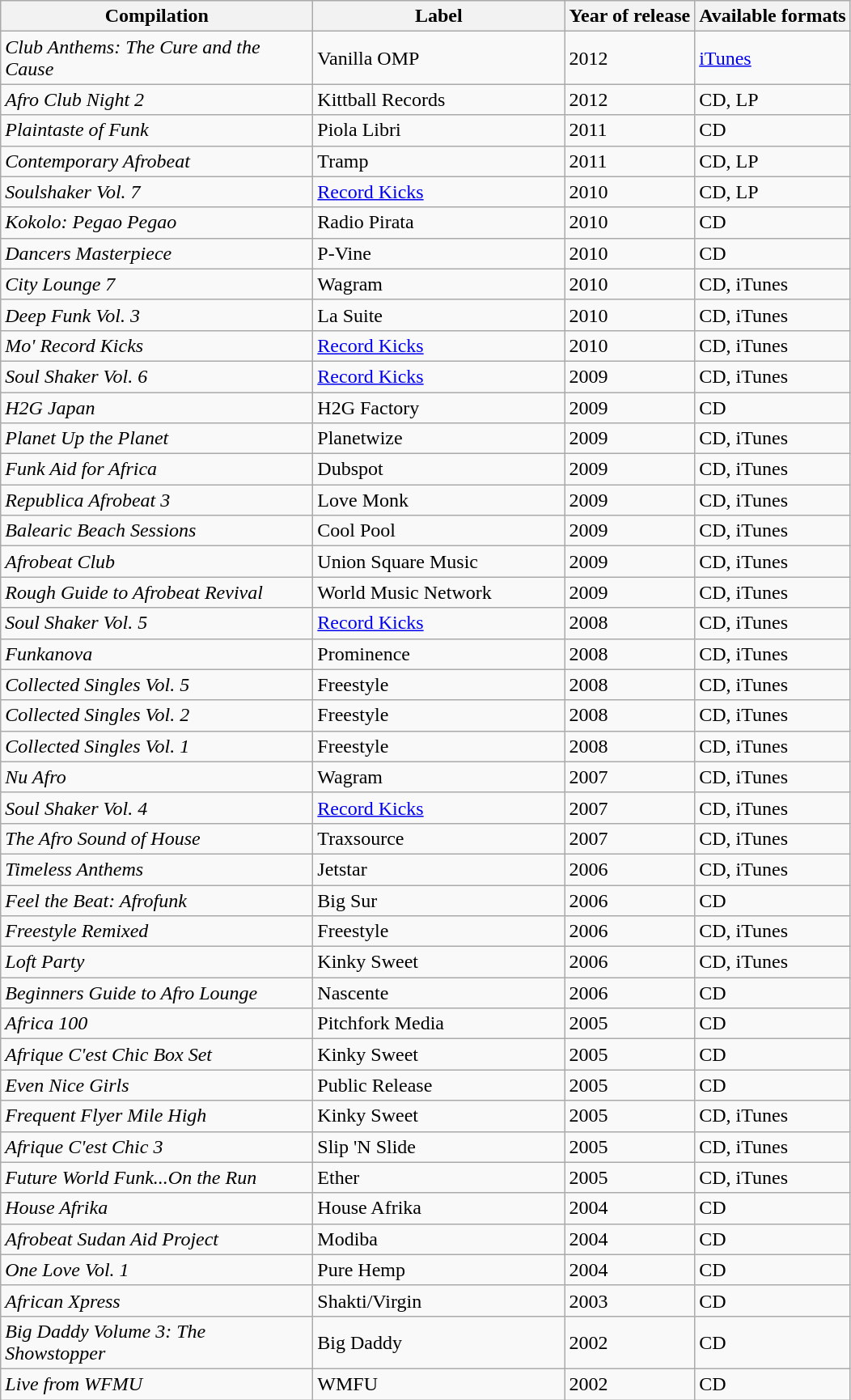<table class="wikitable">
<tr>
<th width="250" centre>Compilation</th>
<th width="200">Label</th>
<th>Year of release</th>
<th>Available formats</th>
</tr>
<tr>
<td ! width="200"><em>Club Anthems: The Cure and the Cause</em></td>
<td>Vanilla OMP</td>
<td>2012</td>
<td><a href='#'>iTunes</a></td>
</tr>
<tr>
<td ! width="200"><em>Afro Club Night 2</em></td>
<td>Kittball Records</td>
<td>2012</td>
<td>CD, LP</td>
</tr>
<tr>
<td ! width="200"><em>Plaintaste of Funk</em></td>
<td>Piola Libri</td>
<td>2011</td>
<td>CD</td>
</tr>
<tr>
<td ! width="200"><em>Contemporary Afrobeat</em></td>
<td>Tramp</td>
<td>2011</td>
<td>CD, LP</td>
</tr>
<tr>
<td ! width="200"><em>Soulshaker Vol. 7</em></td>
<td><a href='#'>Record Kicks</a></td>
<td>2010</td>
<td>CD, LP</td>
</tr>
<tr>
<td ! width="200"><em>Kokolo: Pegao Pegao</em></td>
<td>Radio Pirata</td>
<td>2010</td>
<td>CD</td>
</tr>
<tr>
<td ! width="200"><em>Dancers Masterpiece</em></td>
<td>P-Vine</td>
<td>2010</td>
<td>CD</td>
</tr>
<tr>
<td ! width="200"><em>City Lounge 7</em></td>
<td>Wagram</td>
<td>2010</td>
<td>CD, iTunes</td>
</tr>
<tr>
<td ! width="200"><em>Deep Funk Vol. 3</em></td>
<td>La Suite</td>
<td>2010</td>
<td>CD, iTunes</td>
</tr>
<tr>
<td ! width="200"><em>Mo' Record Kicks</em></td>
<td><a href='#'>Record Kicks</a></td>
<td>2010</td>
<td>CD, iTunes</td>
</tr>
<tr>
<td ! width="200"><em>Soul Shaker Vol. 6</em></td>
<td><a href='#'>Record Kicks</a></td>
<td>2009</td>
<td>CD, iTunes</td>
</tr>
<tr>
<td ! width="200"><em>H2G Japan</em></td>
<td>H2G Factory</td>
<td>2009</td>
<td>CD</td>
</tr>
<tr>
<td ! width="200"><em>Planet Up the Planet</em></td>
<td>Planetwize</td>
<td>2009</td>
<td>CD, iTunes</td>
</tr>
<tr>
<td ! width="200"><em>Funk Aid for Africa</em></td>
<td>Dubspot</td>
<td>2009</td>
<td>CD, iTunes</td>
</tr>
<tr>
<td ! width="200"><em>Republica Afrobeat 3</em></td>
<td>Love Monk</td>
<td>2009</td>
<td>CD, iTunes</td>
</tr>
<tr>
<td ! width="200"><em>Balearic Beach Sessions</em></td>
<td>Cool Pool</td>
<td>2009</td>
<td>CD, iTunes</td>
</tr>
<tr>
<td ! width="200"><em>Afrobeat Club</em></td>
<td>Union Square Music</td>
<td>2009</td>
<td>CD, iTunes</td>
</tr>
<tr>
<td ! width="200"><em>Rough Guide to Afrobeat Revival</em></td>
<td>World Music Network</td>
<td>2009</td>
<td>CD, iTunes</td>
</tr>
<tr>
<td ! width="200"><em>Soul Shaker Vol. 5</em></td>
<td><a href='#'>Record Kicks</a></td>
<td>2008</td>
<td>CD, iTunes</td>
</tr>
<tr>
<td ! width="200"><em>Funkanova</em></td>
<td>Prominence</td>
<td>2008</td>
<td>CD, iTunes</td>
</tr>
<tr>
<td ! width="200"><em>Collected Singles Vol. 5</em></td>
<td>Freestyle</td>
<td>2008</td>
<td>CD, iTunes</td>
</tr>
<tr>
<td ! width="200"><em>Collected Singles Vol. 2</em></td>
<td>Freestyle</td>
<td>2008</td>
<td>CD, iTunes</td>
</tr>
<tr>
<td ! width="200"><em>Collected Singles Vol. 1</em></td>
<td>Freestyle</td>
<td>2008</td>
<td>CD, iTunes</td>
</tr>
<tr>
<td ! width="200"><em>Nu Afro</em></td>
<td>Wagram</td>
<td>2007</td>
<td>CD, iTunes</td>
</tr>
<tr>
<td ! width="200"><em>Soul Shaker Vol. 4</em></td>
<td><a href='#'>Record Kicks</a></td>
<td>2007</td>
<td>CD, iTunes</td>
</tr>
<tr>
<td ! width="200"><em>The Afro Sound of House</em></td>
<td>Traxsource</td>
<td>2007</td>
<td>CD, iTunes</td>
</tr>
<tr>
<td ! width="200"><em>Timeless Anthems</em></td>
<td>Jetstar</td>
<td>2006</td>
<td>CD, iTunes</td>
</tr>
<tr>
<td ! width="200"><em>Feel the Beat: Afrofunk</em></td>
<td>Big Sur</td>
<td>2006</td>
<td>CD</td>
</tr>
<tr>
<td ! width="200"><em>Freestyle Remixed</em></td>
<td>Freestyle</td>
<td>2006</td>
<td>CD, iTunes</td>
</tr>
<tr>
<td ! width="200"><em>Loft Party</em></td>
<td>Kinky Sweet</td>
<td>2006</td>
<td>CD, iTunes</td>
</tr>
<tr>
<td ! width="200"><em>Beginners Guide to Afro Lounge</em></td>
<td>Nascente</td>
<td>2006</td>
<td>CD</td>
</tr>
<tr>
<td ! width="200"><em>Africa 100</em></td>
<td>Pitchfork Media</td>
<td>2005</td>
<td>CD</td>
</tr>
<tr>
<td ! width="200"><em>Afrique C'est Chic Box Set</em></td>
<td>Kinky Sweet</td>
<td>2005</td>
<td>CD</td>
</tr>
<tr>
<td ! width="200"><em>Even Nice Girls</em></td>
<td>Public Release</td>
<td>2005</td>
<td>CD</td>
</tr>
<tr>
<td ! width="200"><em>Frequent Flyer Mile High</em></td>
<td>Kinky Sweet</td>
<td>2005</td>
<td>CD, iTunes</td>
</tr>
<tr>
<td ! width="200"><em>Afrique C'est Chic 3</em></td>
<td>Slip 'N Slide</td>
<td>2005</td>
<td>CD, iTunes</td>
</tr>
<tr>
<td ! width="200"><em>Future World Funk...On the Run</em></td>
<td>Ether</td>
<td>2005</td>
<td>CD, iTunes</td>
</tr>
<tr>
<td ! width="200"><em>House Afrika</em></td>
<td>House Afrika</td>
<td>2004</td>
<td>CD</td>
</tr>
<tr>
<td ! width="200"><em>Afrobeat Sudan Aid Project</em></td>
<td>Modiba</td>
<td>2004</td>
<td>CD</td>
</tr>
<tr>
<td ! width="200"><em>One Love Vol. 1</em></td>
<td>Pure Hemp</td>
<td>2004</td>
<td>CD</td>
</tr>
<tr>
<td ! width="200"><em>African Xpress</em></td>
<td>Shakti/Virgin</td>
<td>2003</td>
<td>CD</td>
</tr>
<tr>
<td ! width="200"><em>Big Daddy Volume 3: The Showstopper</em></td>
<td>Big Daddy</td>
<td>2002</td>
<td>CD</td>
</tr>
<tr>
<td ! width="200"><em>Live from WFMU</em></td>
<td>WMFU</td>
<td>2002</td>
<td>CD</td>
</tr>
</table>
